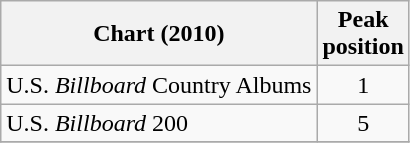<table class="wikitable">
<tr>
<th>Chart (2010)</th>
<th>Peak<br>position</th>
</tr>
<tr>
<td>U.S. <em>Billboard</em> Country Albums</td>
<td align="center">1</td>
</tr>
<tr>
<td>U.S. <em>Billboard</em> 200</td>
<td align="center">5</td>
</tr>
<tr>
</tr>
</table>
